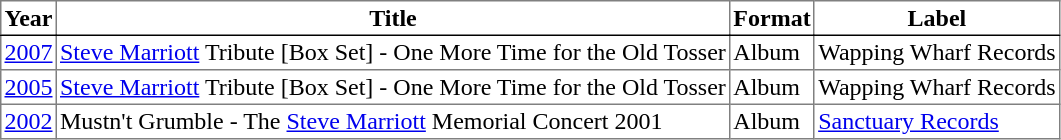<table border=1 cellpadding=2 style="border-collapse:collapse;">
<tr style="border-bottom:1px solid black;">
<th>Year</th>
<th>Title</th>
<th>Format</th>
<th>Label</th>
</tr>
<tr>
<td><a href='#'>2007</a></td>
<td><a href='#'>Steve Marriott</a> Tribute [Box Set] - One More Time for the Old Tosser</td>
<td>Album</td>
<td>Wapping Wharf Records</td>
</tr>
<tr>
<td><a href='#'>2005</a></td>
<td><a href='#'>Steve Marriott</a> Tribute [Box Set] - One More Time for the Old Tosser</td>
<td>Album</td>
<td>Wapping Wharf Records</td>
</tr>
<tr>
<td><a href='#'>2002</a></td>
<td>Mustn't Grumble - The <a href='#'>Steve Marriott</a> Memorial Concert 2001</td>
<td>Album</td>
<td><a href='#'>Sanctuary Records</a></td>
</tr>
</table>
